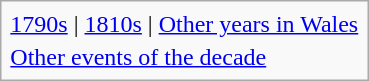<table class="infobox" id="toc">
<tr>
<td align="left"><a href='#'>1790s</a> | <a href='#'>1810s</a> | <a href='#'>Other years in Wales</a></td>
</tr>
<tr>
<td><a href='#'>Other events of the decade</a></td>
</tr>
</table>
